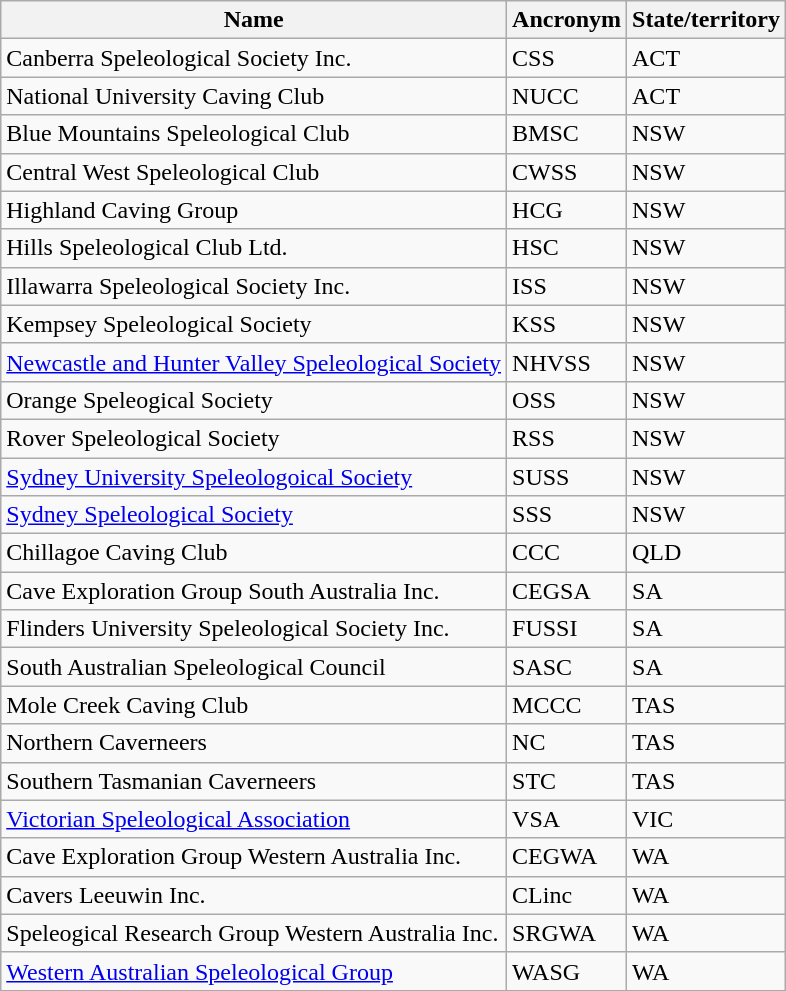<table class="wikitable sortable">
<tr>
<th>Name</th>
<th>Ancronym</th>
<th>State/territory</th>
</tr>
<tr>
<td>Canberra Speleological Society Inc.</td>
<td>CSS</td>
<td>ACT</td>
</tr>
<tr>
<td>National University Caving Club</td>
<td>NUCC</td>
<td>ACT</td>
</tr>
<tr>
<td>Blue Mountains Speleological Club</td>
<td>BMSC</td>
<td>NSW</td>
</tr>
<tr>
<td>Central West Speleological Club</td>
<td>CWSS</td>
<td>NSW</td>
</tr>
<tr>
<td>Highland Caving Group</td>
<td>HCG</td>
<td>NSW</td>
</tr>
<tr>
<td>Hills Speleological Club Ltd.</td>
<td>HSC</td>
<td>NSW</td>
</tr>
<tr>
<td>Illawarra Speleological Society Inc.</td>
<td>ISS</td>
<td>NSW</td>
</tr>
<tr>
<td>Kempsey Speleological Society</td>
<td>KSS</td>
<td>NSW</td>
</tr>
<tr>
<td><a href='#'>Newcastle and Hunter Valley Speleological Society</a></td>
<td>NHVSS</td>
<td>NSW</td>
</tr>
<tr>
<td>Orange Speleogical Society</td>
<td>OSS</td>
<td>NSW</td>
</tr>
<tr>
<td>Rover Speleological Society</td>
<td>RSS</td>
<td>NSW</td>
</tr>
<tr>
<td><a href='#'>Sydney University Speleologoical Society</a></td>
<td>SUSS</td>
<td>NSW</td>
</tr>
<tr>
<td><a href='#'>Sydney Speleological Society</a></td>
<td>SSS</td>
<td>NSW</td>
</tr>
<tr>
<td>Chillagoe Caving Club</td>
<td>CCC</td>
<td>QLD</td>
</tr>
<tr>
<td>Cave Exploration Group South Australia Inc.</td>
<td>CEGSA</td>
<td>SA</td>
</tr>
<tr>
<td>Flinders University Speleological Society Inc.</td>
<td>FUSSI</td>
<td>SA</td>
</tr>
<tr>
<td>South Australian Speleological Council</td>
<td>SASC</td>
<td>SA</td>
</tr>
<tr>
<td>Mole Creek Caving Club</td>
<td>MCCC</td>
<td>TAS</td>
</tr>
<tr>
<td>Northern Caverneers</td>
<td>NC</td>
<td>TAS</td>
</tr>
<tr>
<td>Southern Tasmanian Caverneers</td>
<td>STC</td>
<td>TAS</td>
</tr>
<tr>
<td><a href='#'>Victorian Speleological Association</a></td>
<td>VSA</td>
<td>VIC</td>
</tr>
<tr>
<td>Cave Exploration Group Western Australia Inc.</td>
<td>CEGWA</td>
<td>WA</td>
</tr>
<tr>
<td>Cavers Leeuwin Inc.</td>
<td>CLinc</td>
<td>WA</td>
</tr>
<tr>
<td>Speleogical Research Group Western Australia Inc.</td>
<td>SRGWA</td>
<td>WA</td>
</tr>
<tr>
<td><a href='#'>Western Australian Speleological Group</a></td>
<td>WASG</td>
<td>WA</td>
</tr>
</table>
